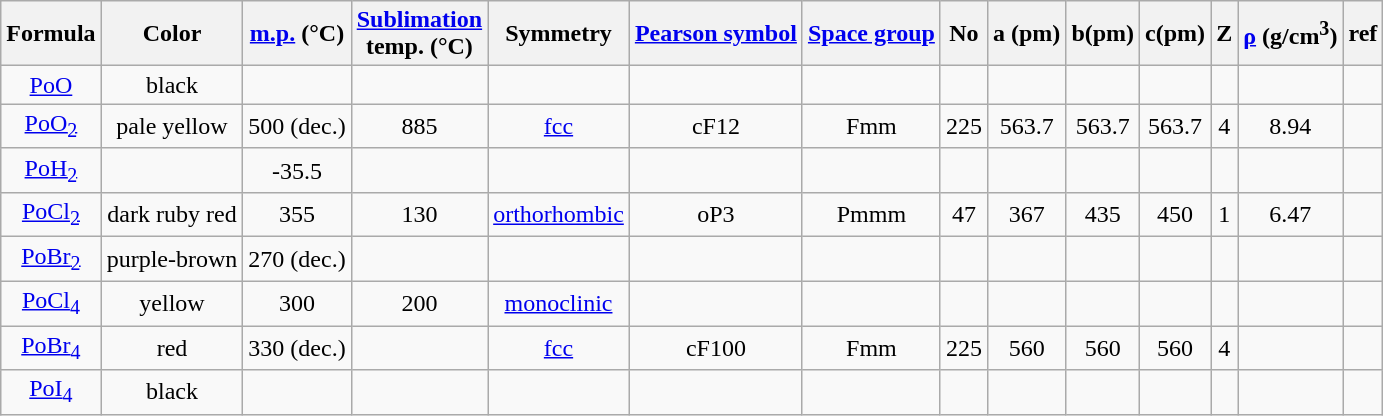<table class="wikitable" style="text-align:center">
<tr>
<th>Formula</th>
<th>Color</th>
<th><a href='#'>m.p.</a> (°C)</th>
<th><a href='#'>Sublimation</a> <br>temp. (°C)</th>
<th>Symmetry</th>
<th><a href='#'>Pearson symbol</a></th>
<th><a href='#'>Space group</a></th>
<th>No</th>
<th>a (pm)</th>
<th>b(pm)</th>
<th>c(pm)</th>
<th>Z</th>
<th><a href='#'>ρ</a> (g/cm<sup>3</sup>)</th>
<th>ref</th>
</tr>
<tr>
<td><a href='#'>PoO</a></td>
<td>black</td>
<td></td>
<td></td>
<td></td>
<td></td>
<td></td>
<td></td>
<td></td>
<td></td>
<td></td>
<td></td>
<td></td>
<td></td>
</tr>
<tr>
<td><a href='#'>PoO<sub>2</sub></a></td>
<td>pale yellow</td>
<td>500 (dec.)</td>
<td>885</td>
<td><a href='#'>fcc</a></td>
<td>cF12</td>
<td>Fmm</td>
<td>225</td>
<td>563.7</td>
<td>563.7</td>
<td>563.7</td>
<td>4</td>
<td>8.94</td>
<td></td>
</tr>
<tr>
<td><a href='#'>PoH<sub>2</sub></a></td>
<td></td>
<td>-35.5</td>
<td></td>
<td></td>
<td></td>
<td></td>
<td></td>
<td></td>
<td></td>
<td></td>
<td></td>
<td></td>
<td></td>
</tr>
<tr>
<td><a href='#'>PoCl<sub>2</sub></a></td>
<td>dark ruby red</td>
<td>355</td>
<td>130</td>
<td><a href='#'>orthorhombic</a></td>
<td>oP3</td>
<td>Pmmm</td>
<td>47</td>
<td>367</td>
<td>435</td>
<td>450</td>
<td>1</td>
<td>6.47</td>
<td></td>
</tr>
<tr>
<td><a href='#'>PoBr<sub>2</sub></a></td>
<td>purple-brown</td>
<td>270 (dec.)</td>
<td></td>
<td></td>
<td></td>
<td></td>
<td></td>
<td></td>
<td></td>
<td></td>
<td></td>
<td></td>
<td></td>
</tr>
<tr>
<td><a href='#'>PoCl<sub>4</sub></a></td>
<td>yellow</td>
<td>300</td>
<td>200</td>
<td><a href='#'>monoclinic</a></td>
<td></td>
<td></td>
<td></td>
<td></td>
<td></td>
<td></td>
<td></td>
<td></td>
<td></td>
</tr>
<tr>
<td><a href='#'>PoBr<sub>4</sub></a></td>
<td>red</td>
<td>330 (dec.)</td>
<td></td>
<td><a href='#'>fcc</a></td>
<td>cF100</td>
<td>Fmm</td>
<td>225</td>
<td>560</td>
<td>560</td>
<td>560</td>
<td>4</td>
<td></td>
<td></td>
</tr>
<tr>
<td><a href='#'>PoI<sub>4</sub></a></td>
<td>black</td>
<td></td>
<td></td>
<td></td>
<td></td>
<td></td>
<td></td>
<td></td>
<td></td>
<td></td>
<td></td>
<td></td>
<td></td>
</tr>
</table>
